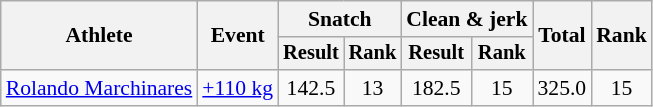<table class="wikitable" style="font-size:90%">
<tr>
<th rowspan="2">Athlete</th>
<th rowspan="2">Event</th>
<th colspan="2">Snatch</th>
<th colspan="2">Clean & jerk</th>
<th rowspan="2">Total</th>
<th rowspan="2">Rank</th>
</tr>
<tr style="font-size:95%">
<th>Result</th>
<th>Rank</th>
<th>Result</th>
<th>Rank</th>
</tr>
<tr align=center>
<td align=left><a href='#'>Rolando Marchinares</a></td>
<td align=left><a href='#'>+110 kg</a></td>
<td>142.5</td>
<td>13</td>
<td>182.5</td>
<td>15</td>
<td>325.0</td>
<td>15</td>
</tr>
</table>
